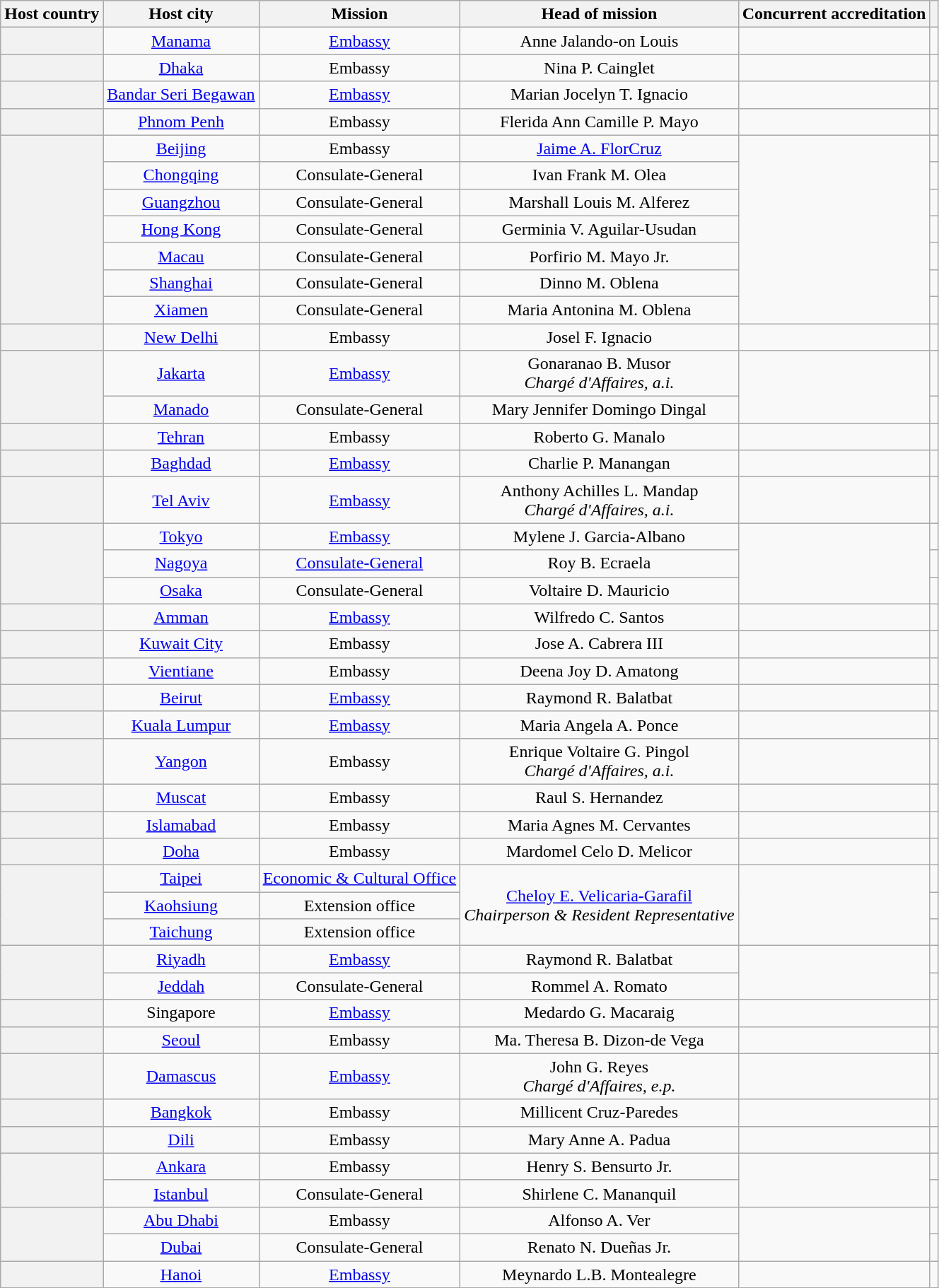<table class="wikitable plainrowheaders" style="text-align:center;">
<tr>
<th scope="col">Host country</th>
<th scope="col">Host city</th>
<th scope="col">Mission</th>
<th scope="col">Head of mission </th>
<th scope="col">Concurrent accreditation</th>
<th scope="col"></th>
</tr>
<tr>
<th scope="row"></th>
<td><a href='#'>Manama</a></td>
<td><a href='#'>Embassy</a></td>
<td>Anne Jalando-on Louis</td>
<td></td>
<td></td>
</tr>
<tr>
<th scope="row"></th>
<td><a href='#'>Dhaka</a></td>
<td>Embassy</td>
<td>Nina P. Cainglet</td>
<td></td>
<td></td>
</tr>
<tr>
<th scope="row"></th>
<td><a href='#'>Bandar Seri Begawan</a></td>
<td><a href='#'>Embassy</a></td>
<td>Marian Jocelyn T. Ignacio</td>
<td></td>
<td></td>
</tr>
<tr>
<th scope="row"></th>
<td><a href='#'>Phnom Penh</a></td>
<td>Embassy</td>
<td>Flerida Ann Camille P. Mayo</td>
<td></td>
<td></td>
</tr>
<tr>
<th scope="row" rowspan="7"></th>
<td><a href='#'>Beijing</a></td>
<td>Embassy</td>
<td><a href='#'>Jaime A. FlorCruz</a></td>
<td rowspan="7"></td>
<td></td>
</tr>
<tr>
<td><a href='#'>Chongqing</a></td>
<td>Consulate-General</td>
<td>Ivan Frank M. Olea</td>
<td></td>
</tr>
<tr>
<td><a href='#'>Guangzhou</a></td>
<td>Consulate-General</td>
<td>Marshall Louis M. Alferez</td>
<td></td>
</tr>
<tr>
<td><a href='#'>Hong Kong</a></td>
<td>Consulate-General</td>
<td>Germinia V. Aguilar-Usudan</td>
<td></td>
</tr>
<tr>
<td><a href='#'>Macau</a></td>
<td>Consulate-General</td>
<td>Porfirio M. Mayo Jr.</td>
<td></td>
</tr>
<tr>
<td><a href='#'>Shanghai</a></td>
<td>Consulate-General</td>
<td>Dinno M. Oblena</td>
<td></td>
</tr>
<tr>
<td><a href='#'>Xiamen</a></td>
<td>Consulate-General</td>
<td>Maria Antonina M. Oblena</td>
<td></td>
</tr>
<tr>
<th scope="row"></th>
<td><a href='#'>New Delhi</a></td>
<td>Embassy</td>
<td>Josel F. Ignacio</td>
<td></td>
<td></td>
</tr>
<tr>
<th scope="row" rowspan="2"></th>
<td><a href='#'>Jakarta</a></td>
<td><a href='#'>Embassy</a></td>
<td>Gonaranao B. Musor<br><em>Chargé d'Affaires, a.i.</em></td>
<td rowspan="2"></td>
<td></td>
</tr>
<tr>
<td><a href='#'>Manado</a></td>
<td>Consulate-General</td>
<td>Mary Jennifer Domingo Dingal</td>
<td></td>
</tr>
<tr>
<th scope="row"></th>
<td><a href='#'>Tehran</a></td>
<td>Embassy</td>
<td>Roberto G. Manalo</td>
<td></td>
<td></td>
</tr>
<tr>
<th scope="row"></th>
<td><a href='#'>Baghdad</a></td>
<td><a href='#'>Embassy</a></td>
<td>Charlie P. Manangan</td>
<td></td>
<td></td>
</tr>
<tr>
<th scope="row"></th>
<td><a href='#'>Tel Aviv</a></td>
<td><a href='#'>Embassy</a></td>
<td>Anthony Achilles L. Mandap<br><em>Chargé d'Affaires, a.i.</em></td>
<td></td>
<td></td>
</tr>
<tr>
<th scope="row" rowspan="3"></th>
<td><a href='#'>Tokyo</a></td>
<td><a href='#'>Embassy</a></td>
<td>Mylene J. Garcia-Albano</td>
<td rowspan="3"></td>
<td></td>
</tr>
<tr>
<td><a href='#'>Nagoya</a></td>
<td><a href='#'>Consulate-General</a></td>
<td>Roy B. Ecraela</td>
<td></td>
</tr>
<tr>
<td><a href='#'>Osaka</a></td>
<td>Consulate-General</td>
<td>Voltaire D. Mauricio</td>
<td></td>
</tr>
<tr>
<th scope="row"></th>
<td><a href='#'>Amman</a></td>
<td><a href='#'>Embassy</a></td>
<td>Wilfredo C. Santos</td>
<td></td>
<td></td>
</tr>
<tr>
<th scope="row"></th>
<td><a href='#'>Kuwait City</a></td>
<td>Embassy</td>
<td>Jose A. Cabrera III</td>
<td></td>
<td></td>
</tr>
<tr>
<th scope="row"></th>
<td><a href='#'>Vientiane</a></td>
<td>Embassy</td>
<td>Deena Joy D. Amatong</td>
<td></td>
<td></td>
</tr>
<tr>
<th scope="row"></th>
<td><a href='#'>Beirut</a></td>
<td><a href='#'>Embassy</a></td>
<td>Raymond R. Balatbat</td>
<td></td>
<td></td>
</tr>
<tr>
<th scope="row"></th>
<td><a href='#'>Kuala Lumpur</a></td>
<td><a href='#'>Embassy</a></td>
<td>Maria Angela A. Ponce</td>
<td></td>
<td></td>
</tr>
<tr>
<th scope="row"></th>
<td><a href='#'>Yangon</a></td>
<td>Embassy</td>
<td>Enrique Voltaire G. Pingol<br><em>Chargé d'Affaires, a.i.</em></td>
<td></td>
<td></td>
</tr>
<tr>
<th scope="row"></th>
<td><a href='#'>Muscat</a></td>
<td>Embassy</td>
<td>Raul S. Hernandez</td>
<td></td>
<td></td>
</tr>
<tr>
<th scope="row"></th>
<td><a href='#'>Islamabad</a></td>
<td>Embassy</td>
<td>Maria Agnes M. Cervantes</td>
<td></td>
<td></td>
</tr>
<tr>
<th scope="row"></th>
<td><a href='#'>Doha</a></td>
<td>Embassy</td>
<td>Mardomel Celo D. Melicor</td>
<td></td>
<td></td>
</tr>
<tr>
<th scope="row" rowspan="3"></th>
<td><a href='#'>Taipei</a></td>
<td><a href='#'>Economic & Cultural Office</a></td>
<td rowspan="3"><a href='#'>Cheloy E. Velicaria-Garafil</a><br><em>Chairperson & Resident Representative</em></td>
<td rowspan="3"></td>
<td></td>
</tr>
<tr>
<td><a href='#'>Kaohsiung</a></td>
<td>Extension office</td>
<td></td>
</tr>
<tr>
<td><a href='#'>Taichung</a></td>
<td>Extension office</td>
<td></td>
</tr>
<tr>
<th scope="row" rowspan="2"></th>
<td><a href='#'>Riyadh</a></td>
<td><a href='#'>Embassy</a></td>
<td>Raymond R. Balatbat</td>
<td rowspan="2"></td>
<td></td>
</tr>
<tr>
<td><a href='#'>Jeddah</a></td>
<td>Consulate-General</td>
<td>Rommel A. Romato</td>
<td></td>
</tr>
<tr>
<th scope="row"></th>
<td>Singapore</td>
<td><a href='#'>Embassy</a></td>
<td>Medardo G. Macaraig</td>
<td></td>
<td></td>
</tr>
<tr>
<th scope="row"></th>
<td><a href='#'>Seoul</a></td>
<td>Embassy</td>
<td>Ma. Theresa B. Dizon-de Vega</td>
<td></td>
<td></td>
</tr>
<tr>
<th scope="row"></th>
<td><a href='#'>Damascus</a></td>
<td><a href='#'>Embassy</a></td>
<td>John G. Reyes<br><em>Chargé d'Affaires, e.p.</em></td>
<td></td>
<td></td>
</tr>
<tr>
<th scope="row"></th>
<td><a href='#'>Bangkok</a></td>
<td>Embassy</td>
<td>Millicent Cruz-Paredes</td>
<td></td>
<td></td>
</tr>
<tr>
<th scope="row"></th>
<td><a href='#'>Dili</a></td>
<td>Embassy</td>
<td>Mary Anne A. Padua</td>
<td></td>
<td></td>
</tr>
<tr>
<th scope="row" rowspan="2"></th>
<td><a href='#'>Ankara</a></td>
<td>Embassy</td>
<td>Henry S. Bensurto Jr.</td>
<td rowspan="2"></td>
<td></td>
</tr>
<tr>
<td><a href='#'>Istanbul</a></td>
<td>Consulate-General</td>
<td>Shirlene C. Mananquil</td>
<td></td>
</tr>
<tr>
<th scope="row" rowspan="2"></th>
<td><a href='#'>Abu Dhabi</a></td>
<td>Embassy</td>
<td>Alfonso A. Ver</td>
<td rowspan="2"></td>
<td></td>
</tr>
<tr>
<td><a href='#'>Dubai</a></td>
<td>Consulate-General</td>
<td>Renato N. Dueñas Jr.</td>
<td></td>
</tr>
<tr>
<th scope="row"></th>
<td><a href='#'>Hanoi</a></td>
<td><a href='#'>Embassy</a></td>
<td>Meynardo L.B. Montealegre</td>
<td></td>
<td></td>
</tr>
</table>
